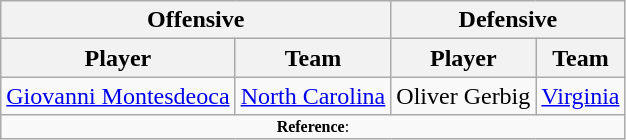<table class="wikitable" style="text-align: center;">
<tr>
<th colspan="2">Offensive</th>
<th colspan="2">Defensive</th>
</tr>
<tr>
<th>Player</th>
<th>Team</th>
<th>Player</th>
<th>Team</th>
</tr>
<tr>
<td><a href='#'>Giovanni Montesdeoca</a></td>
<td><a href='#'>North Carolina</a></td>
<td>Oliver Gerbig</td>
<td><a href='#'>Virginia</a></td>
</tr>
<tr>
<td colspan="4"  style="font-size:8pt; text-align:center;"><strong>Reference</strong>:</td>
</tr>
</table>
